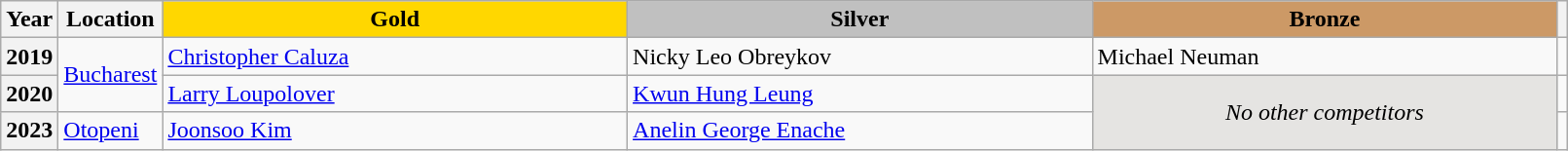<table class="wikitable unsortable" style="text-align:left; width:85%">
<tr>
<th scope="col" style="text-align:center">Year</th>
<th scope="col" style="text-align:center">Location</th>
<td scope="col" style="text-align:center; width:30%; background:gold"><strong>Gold</strong></td>
<td scope="col" style="text-align:center; width:30%; background:silver"><strong>Silver</strong></td>
<td scope="col" style="text-align:center; width:30%; background:#c96"><strong>Bronze</strong></td>
<th scope="col" style="text-align:center"></th>
</tr>
<tr>
<th scope="row" style="text-align:left">2019</th>
<td rowspan="2"><a href='#'>Bucharest</a></td>
<td> <a href='#'>Christopher Caluza</a></td>
<td> Nicky Leo Obreykov</td>
<td> Michael Neuman</td>
<td></td>
</tr>
<tr>
<th scope="row" style="text-align:left">2020</th>
<td> <a href='#'>Larry Loupolover</a></td>
<td> <a href='#'>Kwun Hung Leung</a></td>
<td rowspan="2" align=center bgcolor="e5e4e2"><em>No other competitors</em></td>
<td></td>
</tr>
<tr>
<th scope="row" style="text-align:left">2023</th>
<td><a href='#'>Otopeni</a></td>
<td> <a href='#'>Joonsoo Kim</a></td>
<td> <a href='#'>Anelin George Enache</a></td>
<td></td>
</tr>
</table>
